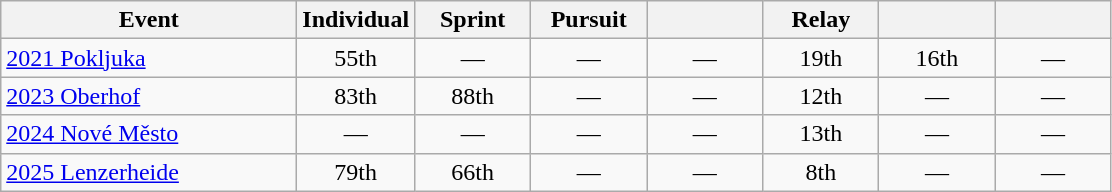<table class="wikitable" style="text-align: center;">
<tr ">
<th style="width:190px;">Event</th>
<th style="width:70px;">Individual</th>
<th style="width:70px;">Sprint</th>
<th style="width:70px;">Pursuit</th>
<th style="width:70px;"></th>
<th style="width:70px;">Relay</th>
<th style="width:70px;"></th>
<th style="width:70px;"></th>
</tr>
<tr>
<td align=left> <a href='#'>2021 Pokljuka</a></td>
<td>55th</td>
<td>—</td>
<td>—</td>
<td>—</td>
<td>19th</td>
<td>16th</td>
<td>—</td>
</tr>
<tr>
<td align=left> <a href='#'>2023 Oberhof</a></td>
<td>83th</td>
<td>88th</td>
<td>—</td>
<td>—</td>
<td>12th</td>
<td>—</td>
<td>—</td>
</tr>
<tr>
<td align=left> <a href='#'>2024 Nové Město</a></td>
<td>—</td>
<td>—</td>
<td>—</td>
<td>—</td>
<td>13th</td>
<td>—</td>
<td>—</td>
</tr>
<tr>
<td align=left> <a href='#'>2025 Lenzerheide</a></td>
<td>79th</td>
<td>66th</td>
<td>—</td>
<td>—</td>
<td>8th</td>
<td>—</td>
<td>—</td>
</tr>
</table>
